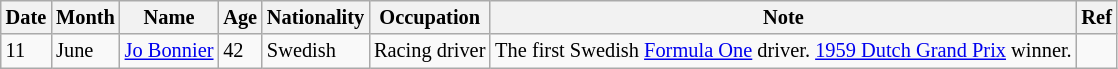<table class="wikitable" style="font-size:85%;">
<tr>
<th>Date</th>
<th>Month</th>
<th>Name</th>
<th>Age</th>
<th>Nationality</th>
<th>Occupation</th>
<th>Note</th>
<th>Ref</th>
</tr>
<tr>
<td>11</td>
<td>June</td>
<td><a href='#'>Jo Bonnier</a></td>
<td>42</td>
<td>Swedish</td>
<td>Racing driver</td>
<td>The first Swedish <a href='#'>Formula One</a> driver. <a href='#'>1959 Dutch Grand Prix</a> winner.</td>
<td></td>
</tr>
</table>
